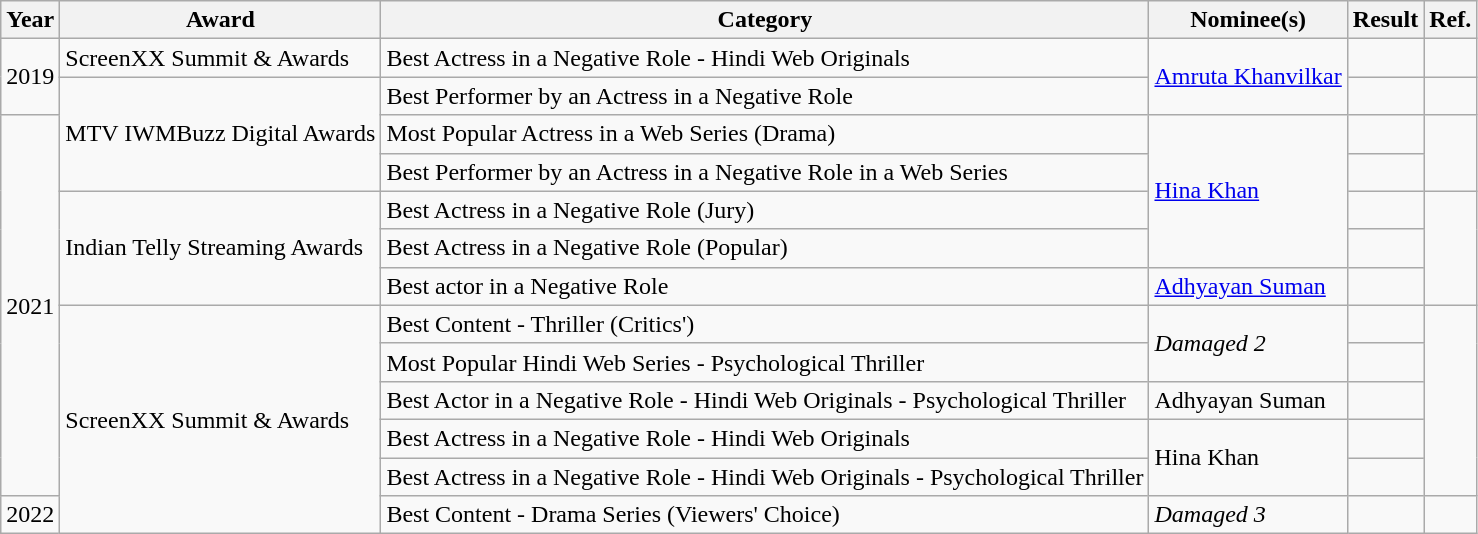<table class="wikitable plainrowheaders sortable">
<tr>
<th scope="col">Year</th>
<th scope="col">Award</th>
<th scope="col">Category</th>
<th scope="col">Nominee(s)</th>
<th scope="col">Result</th>
<th scope="col">Ref.</th>
</tr>
<tr>
<td rowspan="2">2019</td>
<td>ScreenXX Summit & Awards</td>
<td>Best Actress in a Negative Role - Hindi Web Originals</td>
<td rowspan="2"><a href='#'>Amruta Khanvilkar</a></td>
<td></td>
<td></td>
</tr>
<tr>
<td rowspan="3">MTV IWMBuzz Digital Awards</td>
<td>Best Performer by an Actress in a Negative Role</td>
<td></td>
<td></td>
</tr>
<tr>
<td rowspan="10">2021</td>
<td>Most Popular Actress in a Web Series (Drama)</td>
<td rowspan="4"><a href='#'>Hina Khan</a></td>
<td></td>
<td rowspan="2"></td>
</tr>
<tr>
<td>Best Performer by an Actress in a Negative Role in a Web Series</td>
<td></td>
</tr>
<tr>
<td rowspan="3">Indian Telly Streaming Awards</td>
<td>Best Actress in a Negative Role (Jury)</td>
<td></td>
<td rowspan="3"></td>
</tr>
<tr>
<td>Best Actress in a Negative Role (Popular)</td>
<td></td>
</tr>
<tr>
<td>Best actor in a Negative Role</td>
<td><a href='#'>Adhyayan Suman</a></td>
<td></td>
</tr>
<tr>
<td rowspan="6">ScreenXX Summit & Awards</td>
<td>Best Content - Thriller (Critics')</td>
<td rowspan="2"><em>Damaged 2</em></td>
<td></td>
<td rowspan="5"></td>
</tr>
<tr>
<td>Most Popular Hindi Web Series - Psychological Thriller</td>
<td></td>
</tr>
<tr>
<td>Best Actor in a Negative Role - Hindi Web Originals - Psychological Thriller</td>
<td>Adhyayan Suman</td>
<td></td>
</tr>
<tr>
<td>Best Actress in a Negative Role - Hindi Web Originals</td>
<td rowspan="2">Hina Khan</td>
<td></td>
</tr>
<tr>
<td>Best Actress in a Negative Role - Hindi Web Originals - Psychological Thriller</td>
<td></td>
</tr>
<tr>
<td>2022</td>
<td>Best Content - Drama Series (Viewers' Choice)</td>
<td><em>Damaged 3</em></td>
<td></td>
<td></td>
</tr>
</table>
